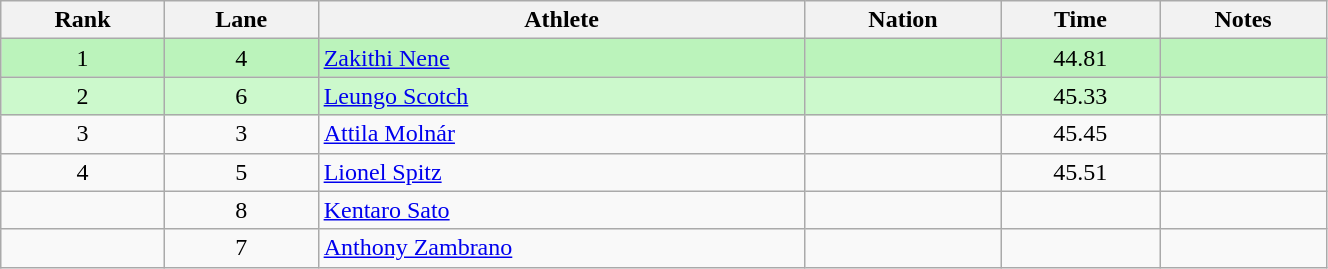<table class="wikitable sortable" style="text-align:center;width: 70%;">
<tr>
<th>Rank</th>
<th>Lane</th>
<th>Athlete</th>
<th>Nation</th>
<th>Time</th>
<th>Notes</th>
</tr>
<tr bgcolor=bbf3bb>
<td>1</td>
<td>4</td>
<td align=left><a href='#'>Zakithi Nene</a></td>
<td align=left></td>
<td>44.81</td>
<td></td>
</tr>
<tr bgcolor=ccf9cc>
<td>2</td>
<td>6</td>
<td align=left><a href='#'>Leungo Scotch</a></td>
<td align=left></td>
<td>45.33</td>
<td></td>
</tr>
<tr>
<td>3</td>
<td>3</td>
<td align=left><a href='#'>Attila Molnár</a></td>
<td align=left></td>
<td>45.45</td>
<td></td>
</tr>
<tr>
<td>4</td>
<td>5</td>
<td align=left><a href='#'>Lionel Spitz</a></td>
<td align=left></td>
<td>45.51</td>
<td></td>
</tr>
<tr>
<td></td>
<td>8</td>
<td align=left><a href='#'>Kentaro Sato</a></td>
<td align=left></td>
<td></td>
<td></td>
</tr>
<tr>
<td></td>
<td>7</td>
<td align=left><a href='#'>Anthony Zambrano</a></td>
<td align=left></td>
<td></td>
<td></td>
</tr>
</table>
